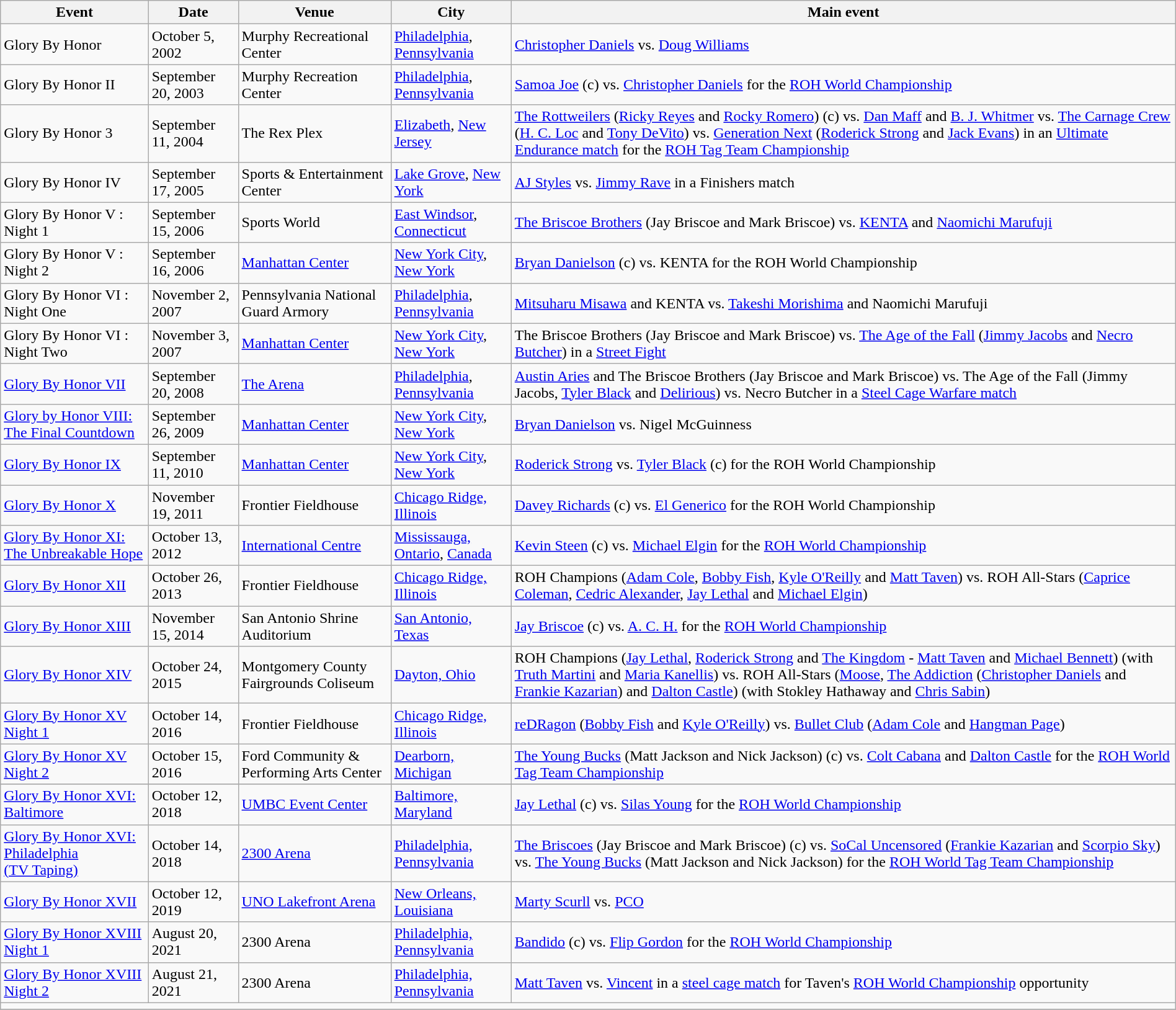<table class="wikitable" width=100%>
<tr>
<th>Event</th>
<th>Date</th>
<th>Venue</th>
<th>City</th>
<th>Main event</th>
</tr>
<tr>
<td>Glory By Honor</td>
<td>October 5, 2002</td>
<td>Murphy Recreational Center</td>
<td><a href='#'>Philadelphia</a>, <a href='#'>Pennsylvania</a></td>
<td><a href='#'>Christopher Daniels</a> vs. <a href='#'>Doug Williams</a></td>
</tr>
<tr>
<td>Glory By Honor II</td>
<td>September 20, 2003</td>
<td>Murphy Recreation Center</td>
<td><a href='#'>Philadelphia</a>, <a href='#'>Pennsylvania</a></td>
<td><a href='#'>Samoa Joe</a> (c) vs. <a href='#'>Christopher Daniels</a> for the <a href='#'>ROH World Championship</a></td>
</tr>
<tr>
<td>Glory By Honor 3</td>
<td>September 11, 2004</td>
<td>The Rex Plex</td>
<td><a href='#'>Elizabeth</a>, <a href='#'>New Jersey</a></td>
<td><a href='#'>The Rottweilers</a> (<a href='#'>Ricky Reyes</a> and <a href='#'>Rocky Romero</a>) (c) vs. <a href='#'>Dan Maff</a> and <a href='#'>B. J. Whitmer</a> vs. <a href='#'>The Carnage Crew</a> (<a href='#'>H. C. Loc</a> and <a href='#'>Tony DeVito</a>) vs. <a href='#'>Generation Next</a> (<a href='#'>Roderick Strong</a> and <a href='#'>Jack Evans</a>) in an <a href='#'>Ultimate Endurance match</a> for the <a href='#'>ROH Tag Team Championship</a></td>
</tr>
<tr>
<td>Glory By Honor IV</td>
<td>September 17, 2005</td>
<td>Sports & Entertainment Center</td>
<td><a href='#'>Lake Grove</a>, <a href='#'>New York</a></td>
<td><a href='#'>AJ Styles</a> vs. <a href='#'>Jimmy Rave</a> in a Finishers match</td>
</tr>
<tr>
<td>Glory By Honor V : Night 1</td>
<td>September 15, 2006</td>
<td>Sports World</td>
<td><a href='#'>East Windsor</a>, <a href='#'>Connecticut</a></td>
<td><a href='#'>The Briscoe Brothers</a> (Jay Briscoe and Mark Briscoe) vs. <a href='#'>KENTA</a> and <a href='#'>Naomichi Marufuji</a></td>
</tr>
<tr>
<td>Glory By Honor V : Night 2</td>
<td>September 16, 2006</td>
<td><a href='#'>Manhattan Center</a></td>
<td><a href='#'>New York City</a>, <a href='#'>New York</a></td>
<td><a href='#'>Bryan Danielson</a> (c) vs. KENTA for the ROH World Championship</td>
</tr>
<tr>
<td>Glory By Honor VI : Night One</td>
<td>November 2, 2007</td>
<td>Pennsylvania National Guard Armory</td>
<td><a href='#'>Philadelphia</a>, <a href='#'>Pennsylvania</a></td>
<td><a href='#'>Mitsuharu Misawa</a> and KENTA vs. <a href='#'>Takeshi Morishima</a> and Naomichi Marufuji</td>
</tr>
<tr>
<td>Glory By Honor VI : Night Two</td>
<td>November 3, 2007</td>
<td><a href='#'>Manhattan Center</a></td>
<td><a href='#'>New York City</a>, <a href='#'>New York</a></td>
<td>The Briscoe Brothers (Jay Briscoe and Mark Briscoe) vs. <a href='#'>The Age of the Fall</a> (<a href='#'>Jimmy Jacobs</a> and <a href='#'>Necro Butcher</a>) in a <a href='#'>Street Fight</a></td>
</tr>
<tr>
<td><a href='#'>Glory By Honor VII</a></td>
<td>September 20, 2008</td>
<td><a href='#'>The Arena</a></td>
<td><a href='#'>Philadelphia</a>, <a href='#'>Pennsylvania</a></td>
<td><a href='#'>Austin Aries</a> and The Briscoe Brothers (Jay Briscoe and Mark Briscoe) vs. The Age of the Fall (Jimmy Jacobs, <a href='#'>Tyler Black</a> and <a href='#'>Delirious</a>) vs. Necro Butcher in a <a href='#'>Steel Cage Warfare match</a></td>
</tr>
<tr>
<td><a href='#'>Glory by Honor VIII: The Final Countdown</a></td>
<td>September 26, 2009</td>
<td><a href='#'>Manhattan Center</a></td>
<td><a href='#'>New York City</a>, <a href='#'>New York</a></td>
<td><a href='#'>Bryan Danielson</a> vs. Nigel McGuinness</td>
</tr>
<tr>
<td><a href='#'>Glory By Honor IX</a></td>
<td>September 11, 2010</td>
<td><a href='#'>Manhattan Center</a></td>
<td><a href='#'>New York City</a>, <a href='#'>New York</a></td>
<td><a href='#'>Roderick Strong</a> vs. <a href='#'>Tyler Black</a> (c) for the ROH World Championship</td>
</tr>
<tr>
<td><a href='#'>Glory By Honor X</a></td>
<td>November 19, 2011</td>
<td>Frontier Fieldhouse</td>
<td><a href='#'>Chicago Ridge, Illinois</a></td>
<td><a href='#'>Davey Richards</a> (c) vs. <a href='#'>El Generico</a> for the ROH World Championship</td>
</tr>
<tr>
<td><a href='#'>Glory By Honor XI: The Unbreakable Hope</a></td>
<td>October 13, 2012</td>
<td><a href='#'>International Centre</a></td>
<td><a href='#'>Mississauga, Ontario</a>, <a href='#'>Canada</a></td>
<td><a href='#'>Kevin Steen</a> (c) vs. <a href='#'>Michael Elgin</a> for the <a href='#'>ROH World Championship</a></td>
</tr>
<tr>
<td><a href='#'>Glory By Honor XII</a></td>
<td>October 26, 2013</td>
<td>Frontier Fieldhouse</td>
<td><a href='#'>Chicago Ridge, Illinois</a></td>
<td>ROH Champions (<a href='#'>Adam Cole</a>, <a href='#'>Bobby Fish</a>, <a href='#'>Kyle O'Reilly</a> and <a href='#'>Matt Taven</a>) vs. ROH All-Stars (<a href='#'>Caprice Coleman</a>, <a href='#'>Cedric Alexander</a>, <a href='#'>Jay Lethal</a> and <a href='#'>Michael Elgin</a>)</td>
</tr>
<tr>
<td><a href='#'>Glory By Honor XIII</a></td>
<td>November 15, 2014</td>
<td>San Antonio Shrine Auditorium</td>
<td><a href='#'>San Antonio, Texas</a></td>
<td><a href='#'>Jay Briscoe</a> (c) vs. <a href='#'>A. C. H.</a> for the <a href='#'>ROH World Championship</a></td>
</tr>
<tr>
<td><a href='#'>Glory By Honor XIV</a></td>
<td>October 24, 2015</td>
<td>Montgomery County Fairgrounds Coliseum</td>
<td><a href='#'>Dayton, Ohio</a></td>
<td>ROH Champions (<a href='#'>Jay Lethal</a>, <a href='#'>Roderick Strong</a> and <a href='#'>The Kingdom</a> - <a href='#'>Matt Taven</a> and <a href='#'>Michael Bennett</a>) (with <a href='#'>Truth Martini</a> and <a href='#'>Maria Kanellis</a>) vs. ROH All-Stars (<a href='#'>Moose</a>, <a href='#'>The Addiction</a> (<a href='#'>Christopher Daniels</a> and <a href='#'>Frankie Kazarian</a>) and <a href='#'>Dalton Castle</a>) (with Stokley Hathaway and <a href='#'>Chris Sabin</a>)</td>
</tr>
<tr>
<td><a href='#'>Glory By Honor XV Night 1</a></td>
<td>October 14, 2016</td>
<td>Frontier Fieldhouse</td>
<td><a href='#'>Chicago Ridge, Illinois</a></td>
<td><a href='#'>reDRagon</a> (<a href='#'>Bobby Fish</a> and <a href='#'>Kyle O'Reilly</a>) vs. <a href='#'>Bullet Club</a> (<a href='#'>Adam Cole</a> and <a href='#'>Hangman Page</a>)</td>
</tr>
<tr>
<td><a href='#'>Glory By Honor XV Night 2</a></td>
<td>October 15, 2016</td>
<td>Ford Community & Performing Arts Center</td>
<td><a href='#'>Dearborn, Michigan</a></td>
<td><a href='#'>The Young Bucks</a> (Matt Jackson and Nick Jackson) (c) vs. <a href='#'>Colt Cabana</a> and <a href='#'>Dalton Castle</a> for the <a href='#'>ROH World Tag Team Championship</a></td>
</tr>
<tr>
</tr>
<tr>
<td><a href='#'>Glory By Honor XVI: Baltimore</a></td>
<td>October 12, 2018</td>
<td><a href='#'>UMBC Event Center</a></td>
<td><a href='#'>Baltimore, Maryland</a></td>
<td><a href='#'>Jay Lethal</a> (c) vs. <a href='#'>Silas Young</a> for the <a href='#'>ROH World Championship</a></td>
</tr>
<tr>
<td><a href='#'>Glory By Honor XVI: Philadelphia<br> (TV Taping)</a></td>
<td>October 14, 2018</td>
<td><a href='#'>2300 Arena</a></td>
<td><a href='#'>Philadelphia, Pennsylvania</a></td>
<td><a href='#'>The Briscoes</a> (Jay Briscoe and Mark Briscoe) (c) vs. <a href='#'>SoCal Uncensored</a> (<a href='#'>Frankie Kazarian</a> and <a href='#'>Scorpio Sky</a>) vs. <a href='#'>The Young Bucks</a> (Matt Jackson and Nick Jackson) for the <a href='#'>ROH World Tag Team Championship</a></td>
</tr>
<tr>
<td><a href='#'>Glory By Honor XVII</a></td>
<td>October 12, 2019</td>
<td><a href='#'>UNO Lakefront Arena</a></td>
<td><a href='#'>New Orleans, Louisiana</a></td>
<td><a href='#'>Marty Scurll</a> vs. <a href='#'>PCO</a></td>
</tr>
<tr>
<td><a href='#'>Glory By Honor XVIII Night 1</a></td>
<td>August 20, 2021</td>
<td>2300 Arena</td>
<td><a href='#'>Philadelphia, Pennsylvania</a></td>
<td><a href='#'>Bandido</a> (c) vs. <a href='#'>Flip Gordon</a> for the <a href='#'>ROH World Championship</a></td>
</tr>
<tr>
<td><a href='#'>Glory By Honor XVIII Night 2</a></td>
<td>August 21, 2021</td>
<td>2300 Arena</td>
<td><a href='#'>Philadelphia, Pennsylvania</a></td>
<td><a href='#'>Matt Taven</a> vs. <a href='#'>Vincent</a> in a <a href='#'>steel cage match</a> for Taven's <a href='#'>ROH World Championship</a> opportunity</td>
</tr>
<tr>
<td colspan="10"></td>
</tr>
<tr>
</tr>
</table>
